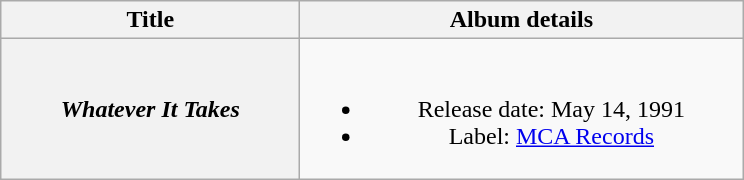<table class="wikitable plainrowheaders" style="text-align:center;">
<tr>
<th style="width:12em;">Title</th>
<th style="width:18em;">Album details</th>
</tr>
<tr>
<th scope="row"><em>Whatever It Takes</em></th>
<td><br><ul><li>Release date: May 14, 1991</li><li>Label: <a href='#'>MCA Records</a></li></ul></td>
</tr>
</table>
